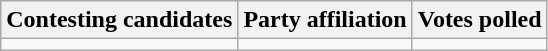<table class="wikitable sortable">
<tr>
<th>Contesting candidates</th>
<th>Party affiliation</th>
<th>Votes polled</th>
</tr>
<tr>
<td></td>
<td></td>
<td></td>
</tr>
</table>
